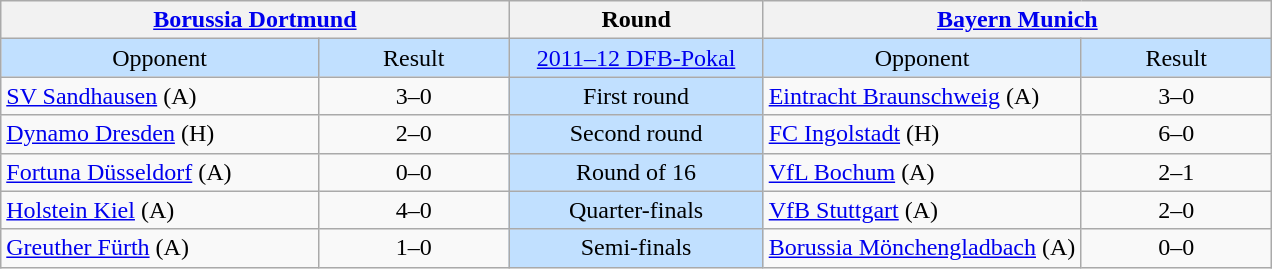<table class="wikitable" style="text-align:center; white-space:nowrap;">
<tr>
<th colspan="2"><a href='#'>Borussia Dortmund</a></th>
<th>Round</th>
<th colspan="2"><a href='#'>Bayern Munich</a></th>
</tr>
<tr style="background:#C1E0FF;">
<td style="width:25%;">Opponent</td>
<td style="width:15%;">Result</td>
<td><a href='#'>2011–12 DFB-Pokal</a></td>
<td style="width:25%;">Opponent</td>
<td style="width:15%;">Result</td>
</tr>
<tr>
<td style="text-align:left;"><a href='#'>SV Sandhausen</a> (A)</td>
<td>3–0</td>
<td style="background:#C1E0FF;">First round</td>
<td style="text-align:left;"><a href='#'>Eintracht Braunschweig</a> (A)</td>
<td>3–0</td>
</tr>
<tr>
<td style="text-align:left;"><a href='#'>Dynamo Dresden</a> (H)</td>
<td>2–0</td>
<td style="background:#C1E0FF;">Second round</td>
<td style="text-align:left;"><a href='#'>FC Ingolstadt</a> (H)</td>
<td>6–0</td>
</tr>
<tr>
<td style="text-align:left;"><a href='#'>Fortuna Düsseldorf</a> (A)</td>
<td>0–0  </td>
<td style="background:#C1E0FF;">Round of 16</td>
<td style="text-align:left;"><a href='#'>VfL Bochum</a> (A)</td>
<td>2–1</td>
</tr>
<tr>
<td style="text-align:left;"><a href='#'>Holstein Kiel</a> (A)</td>
<td>4–0</td>
<td style="background:#C1E0FF;">Quarter-finals</td>
<td style="text-align:left;"><a href='#'>VfB Stuttgart</a> (A)</td>
<td>2–0</td>
</tr>
<tr>
<td style="text-align:left;"><a href='#'>Greuther Fürth</a> (A)</td>
<td>1–0 </td>
<td style="background:#C1E0FF;">Semi-finals</td>
<td style="text-align:left;"><a href='#'>Borussia Mönchengladbach</a> (A)</td>
<td>0–0  </td>
</tr>
</table>
